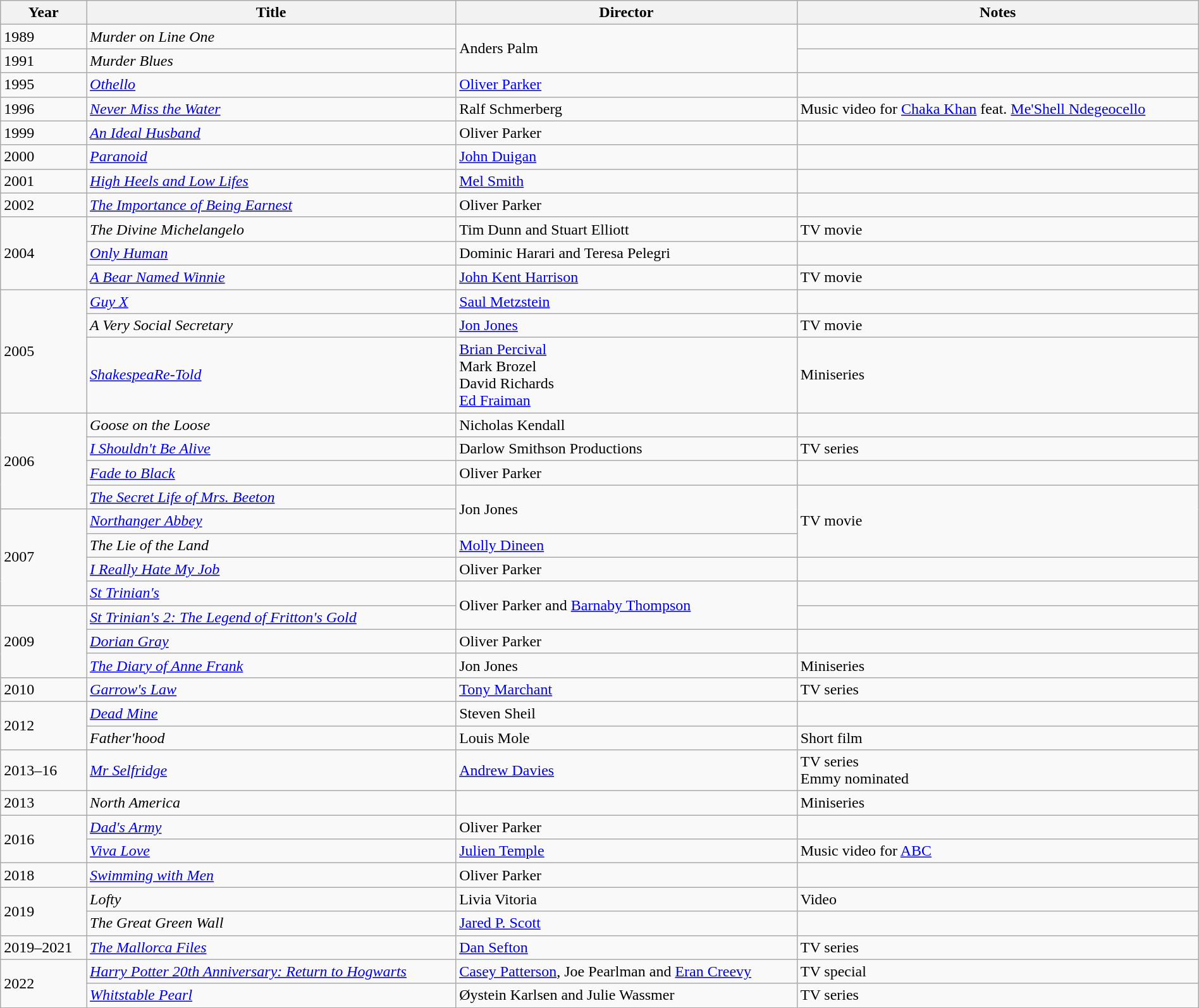<table class="wikitable sortable" style="width:100%">
<tr>
<th>Year</th>
<th>Title</th>
<th class="unsortable">Director</th>
<th class="unsortable">Notes</th>
</tr>
<tr>
<td>1989</td>
<td><em>Murder on Line One</em></td>
<td rowspan="2">Anders Palm</td>
<td></td>
</tr>
<tr>
<td>1991</td>
<td><em>Murder Blues</em></td>
<td></td>
</tr>
<tr>
<td>1995</td>
<td><em><a href='#'>Othello</a></em></td>
<td><a href='#'>Oliver Parker</a></td>
<td></td>
</tr>
<tr>
<td>1996</td>
<td><em><a href='#'>Never Miss the Water</a></em></td>
<td>Ralf Schmerberg</td>
<td>Music video for <a href='#'>Chaka Khan</a> feat. <a href='#'>Me'Shell Ndegeocello</a></td>
</tr>
<tr>
<td>1999</td>
<td><em><a href='#'>An Ideal Husband</a></em></td>
<td>Oliver Parker</td>
<td></td>
</tr>
<tr>
<td>2000</td>
<td><em><a href='#'>Paranoid</a></em></td>
<td><a href='#'>John Duigan</a></td>
<td></td>
</tr>
<tr>
<td>2001</td>
<td><em><a href='#'>High Heels and Low Lifes</a></em></td>
<td><a href='#'>Mel Smith</a></td>
<td></td>
</tr>
<tr>
<td>2002</td>
<td><em><a href='#'>The Importance of Being Earnest</a></em></td>
<td>Oliver Parker</td>
<td></td>
</tr>
<tr>
<td rowspan="3">2004</td>
<td><em>The Divine Michelangelo</em></td>
<td>Tim Dunn and Stuart Elliott</td>
<td>TV movie</td>
</tr>
<tr>
<td><em><a href='#'>Only Human</a></em></td>
<td>Dominic Harari and Teresa Pelegri</td>
<td></td>
</tr>
<tr>
<td><em><a href='#'>A Bear Named Winnie</a></em></td>
<td><a href='#'>John Kent Harrison</a></td>
<td>TV movie</td>
</tr>
<tr>
<td rowspan="3">2005</td>
<td><em><a href='#'>Guy X</a></em></td>
<td><a href='#'>Saul Metzstein</a></td>
<td></td>
</tr>
<tr>
<td><em>A Very Social Secretary</em></td>
<td><a href='#'>Jon Jones</a></td>
<td>TV movie</td>
</tr>
<tr>
<td><em><a href='#'>ShakespeaRe-Told</a></em></td>
<td><a href='#'>Brian Percival</a><br>Mark Brozel<br>David Richards<br><a href='#'>Ed Fraiman</a></td>
<td>Miniseries</td>
</tr>
<tr>
<td rowspan="4">2006</td>
<td><em>Goose on the Loose</em></td>
<td>Nicholas Kendall</td>
<td></td>
</tr>
<tr>
<td><em><a href='#'>I Shouldn't Be Alive</a></em></td>
<td>Darlow Smithson Productions</td>
<td>TV series</td>
</tr>
<tr>
<td><em><a href='#'>Fade to Black</a></em></td>
<td>Oliver Parker</td>
<td></td>
</tr>
<tr>
<td><em><a href='#'>The Secret Life of Mrs. Beeton</a></em></td>
<td rowspan="2">Jon Jones</td>
<td rowspan="3">TV movie</td>
</tr>
<tr>
<td rowspan="4">2007</td>
<td><em><a href='#'>Northanger Abbey</a></em></td>
</tr>
<tr>
<td><em>The Lie of the Land</em></td>
<td><a href='#'>Molly Dineen</a></td>
</tr>
<tr>
<td><em><a href='#'>I Really Hate My Job</a></em></td>
<td>Oliver Parker</td>
<td></td>
</tr>
<tr>
<td><em><a href='#'>St Trinian's</a></em></td>
<td rowspan="2">Oliver Parker and <a href='#'>Barnaby Thompson</a></td>
<td></td>
</tr>
<tr>
<td rowspan="3">2009</td>
<td><em><a href='#'>St Trinian's 2: The Legend of Fritton's Gold</a></em></td>
<td></td>
</tr>
<tr>
<td><em><a href='#'>Dorian Gray</a></em></td>
<td>Oliver Parker</td>
<td></td>
</tr>
<tr>
<td><em><a href='#'>The Diary of Anne Frank</a></em></td>
<td>Jon Jones</td>
<td>Miniseries</td>
</tr>
<tr>
<td>2010</td>
<td><em><a href='#'>Garrow's Law</a></em></td>
<td><a href='#'>Tony Marchant</a></td>
<td>TV series</td>
</tr>
<tr>
<td rowspan="2">2012</td>
<td><em><a href='#'>Dead Mine</a></em></td>
<td>Steven Sheil</td>
<td></td>
</tr>
<tr>
<td><em>Father'hood</em></td>
<td>Louis Mole</td>
<td>Short film</td>
</tr>
<tr>
<td>2013–16</td>
<td><em><a href='#'>Mr Selfridge</a></em></td>
<td><a href='#'>Andrew Davies</a></td>
<td>TV series<br>Emmy nominated</td>
</tr>
<tr>
<td>2013</td>
<td><em>North America</em></td>
<td></td>
<td>Miniseries</td>
</tr>
<tr>
<td rowspan="2">2016</td>
<td><em><a href='#'>Dad's Army</a></em></td>
<td>Oliver Parker</td>
<td></td>
</tr>
<tr>
<td><em><a href='#'>Viva Love</a></em></td>
<td><a href='#'>Julien Temple</a></td>
<td>Music video for <a href='#'>ABC</a></td>
</tr>
<tr>
<td>2018</td>
<td><em><a href='#'>Swimming with Men</a></em></td>
<td>Oliver Parker</td>
<td></td>
</tr>
<tr>
<td rowspan="2">2019</td>
<td><em>Lofty</em></td>
<td>Livia Vitoria</td>
<td>Video</td>
</tr>
<tr>
<td><em>The Great Green Wall</em></td>
<td><a href='#'>Jared P. Scott</a></td>
<td></td>
</tr>
<tr>
<td>2019–2021</td>
<td><em><a href='#'>The Mallorca Files</a></em></td>
<td><a href='#'>Dan Sefton</a></td>
<td>TV series</td>
</tr>
<tr>
<td rowspan="2">2022</td>
<td><em><a href='#'>Harry Potter 20th Anniversary: Return to Hogwarts</a></em></td>
<td><a href='#'>Casey Patterson</a>, Joe Pearlman and <a href='#'>Eran Creevy</a></td>
<td>TV special</td>
</tr>
<tr>
<td><em><a href='#'>Whitstable Pearl</a></em></td>
<td>Øystein Karlsen and Julie Wassmer</td>
<td>TV series</td>
</tr>
</table>
